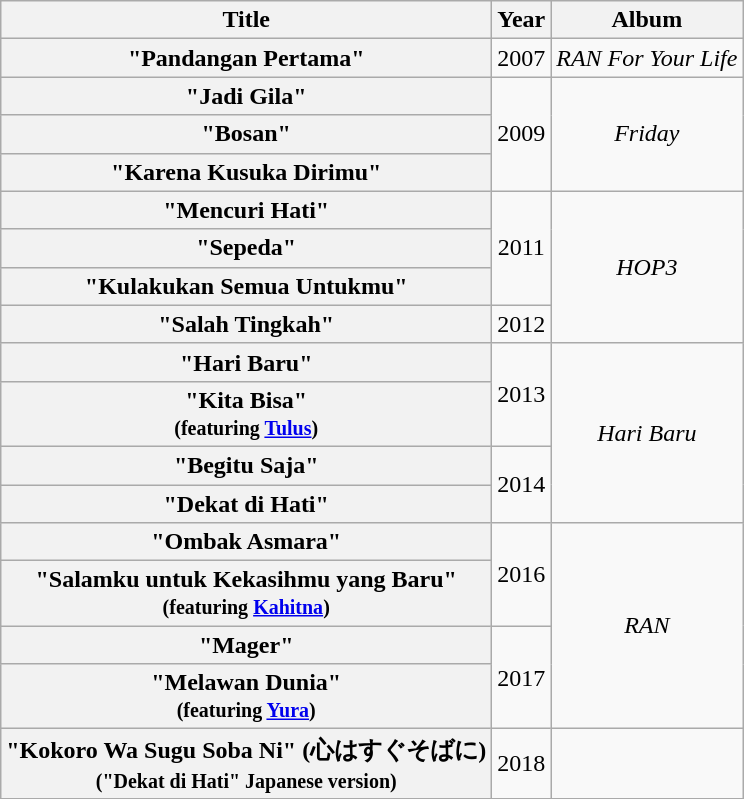<table class="wikitable plainrowheaders" style="text-align:center;">
<tr>
<th scope="col">Title</th>
<th scope="col">Year</th>
<th scope="col">Album</th>
</tr>
<tr>
<th scope="row">"Pandangan Pertama"</th>
<td>2007</td>
<td><em>RAN For Your Life</em></td>
</tr>
<tr>
<th scope="row">"Jadi Gila"</th>
<td rowspan="3">2009</td>
<td rowspan="3"><em>Friday</em></td>
</tr>
<tr>
<th scope="row">"Bosan"</th>
</tr>
<tr>
<th scope="row">"Karena Kusuka Dirimu"</th>
</tr>
<tr>
<th scope="row">"Mencuri Hati"</th>
<td rowspan="3">2011</td>
<td rowspan="4"><em>HOP3</em></td>
</tr>
<tr>
<th scope="row">"Sepeda"</th>
</tr>
<tr>
<th scope="row">"Kulakukan Semua Untukmu"</th>
</tr>
<tr>
<th scope="row">"Salah Tingkah"</th>
<td>2012</td>
</tr>
<tr>
<th scope="row">"Hari Baru"</th>
<td rowspan="2">2013</td>
<td rowspan="4"><em>Hari Baru</em></td>
</tr>
<tr>
<th scope="row">"Kita Bisa" <br><small>(featuring <a href='#'>Tulus</a>)</small></th>
</tr>
<tr>
<th scope="row">"Begitu Saja"</th>
<td rowspan="2">2014</td>
</tr>
<tr>
<th scope="row">"Dekat di Hati"</th>
</tr>
<tr>
<th scope="row">"Ombak Asmara"</th>
<td rowspan="2">2016</td>
<td rowspan="4"><em>RAN</em></td>
</tr>
<tr>
<th scope="row">"Salamku untuk Kekasihmu yang Baru" <br><small>(featuring <a href='#'>Kahitna</a>)</small></th>
</tr>
<tr>
<th scope="row">"Mager"</th>
<td rowspan="2">2017</td>
</tr>
<tr>
<th ! scope="row">"Melawan Dunia" <br><small>(featuring <a href='#'>Yura</a>)</small></th>
</tr>
<tr>
<th scope="row">"Kokoro Wa Sugu Soba Ni" (心はすぐそばに) <br><small>("Dekat di Hati" Japanese version)</small></th>
<td>2018</td>
<td></td>
</tr>
</table>
